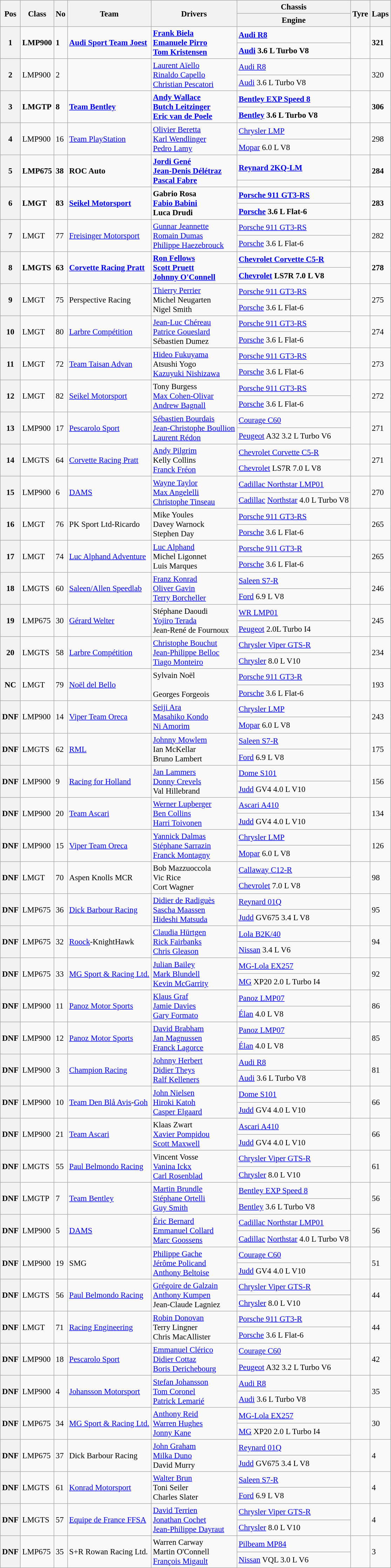<table class="wikitable" style="font-size: 95%;">
<tr>
<th rowspan=2>Pos</th>
<th rowspan=2>Class</th>
<th rowspan=2>No</th>
<th rowspan=2>Team</th>
<th rowspan=2>Drivers</th>
<th>Chassis</th>
<th rowspan=2>Tyre</th>
<th rowspan=2>Laps</th>
</tr>
<tr>
<th>Engine</th>
</tr>
<tr style="font-weight:bold">
<th rowspan=2>1</th>
<td rowspan=2>LMP900</td>
<td rowspan=2>1</td>
<td rowspan=2> <a href='#'>Audi Sport Team Joest</a></td>
<td rowspan=2> <a href='#'>Frank Biela</a><br> <a href='#'>Emanuele Pirro</a><br> <a href='#'>Tom Kristensen</a></td>
<td><a href='#'>Audi R8</a></td>
<td rowspan=2></td>
<td rowspan=2>321</td>
</tr>
<tr style="font-weight:bold">
<td><a href='#'>Audi</a> 3.6 L Turbo V8</td>
</tr>
<tr>
<th rowspan=2>2</th>
<td rowspan=2>LMP900</td>
<td rowspan=2>2</td>
<td rowspan=2></td>
<td rowspan=2> <a href='#'>Laurent Aïello</a><br> <a href='#'>Rinaldo Capello</a><br> <a href='#'>Christian Pescatori</a></td>
<td><a href='#'>Audi R8</a></td>
<td rowspan=2></td>
<td rowspan=2>320</td>
</tr>
<tr>
<td><a href='#'>Audi</a> 3.6 L Turbo V8</td>
</tr>
<tr style="font-weight:bold">
<th rowspan=2>3</th>
<td rowspan=2>LMGTP</td>
<td rowspan=2>8</td>
<td rowspan=2> <a href='#'>Team Bentley</a></td>
<td rowspan=2> <a href='#'>Andy Wallace</a><br> <a href='#'>Butch Leitzinger</a><br> <a href='#'>Eric van de Poele</a></td>
<td><a href='#'>Bentley EXP Speed 8</a></td>
<td rowspan=2></td>
<td rowspan=2>306</td>
</tr>
<tr style="font-weight:bold">
<td><a href='#'>Bentley</a> 3.6 L Turbo V8</td>
</tr>
<tr>
<th rowspan=2>4</th>
<td rowspan=2>LMP900</td>
<td rowspan=2>16</td>
<td rowspan=2> <a href='#'>Team PlayStation</a></td>
<td rowspan=2> <a href='#'>Olivier Beretta</a><br> <a href='#'>Karl Wendlinger</a><br> <a href='#'>Pedro Lamy</a></td>
<td><a href='#'>Chrysler LMP</a></td>
<td rowspan=2></td>
<td rowspan=2>298</td>
</tr>
<tr>
<td><a href='#'>Mopar</a> 6.0 L V8</td>
</tr>
<tr style="font-weight:bold">
<th rowspan=2>5</th>
<td rowspan=2>LMP675</td>
<td rowspan=2>38</td>
<td rowspan=2> ROC Auto</td>
<td rowspan=2> <a href='#'>Jordi Gené</a><br> <a href='#'>Jean-Denis Délétraz</a><br> <a href='#'>Pascal Fabre</a></td>
<td><a href='#'>Reynard 2KQ-LM</a></td>
<td rowspan=2></td>
<td rowspan=2>284</td>
</tr>
<tr style="font-weight:bold">
<td></td>
</tr>
<tr style="font-weight:bold">
<th rowspan=2>6</th>
<td rowspan=2>LMGT</td>
<td rowspan=2>83</td>
<td rowspan=2> <a href='#'>Seikel Motorsport</a></td>
<td rowspan=2> Gabrio Rosa<br> <a href='#'>Fabio Babini</a><br> Luca Drudi</td>
<td><a href='#'>Porsche 911 GT3-RS</a></td>
<td rowspan=2></td>
<td rowspan=2>283</td>
</tr>
<tr style="font-weight:bold">
<td><a href='#'>Porsche</a> 3.6 L Flat-6</td>
</tr>
<tr>
<th rowspan=2>7</th>
<td rowspan=2>LMGT</td>
<td rowspan=2>77</td>
<td rowspan=2> <a href='#'>Freisinger Motorsport</a></td>
<td rowspan=2> <a href='#'>Gunnar Jeannette</a><br> <a href='#'>Romain Dumas</a><br> <a href='#'>Philippe Haezebrouck</a></td>
<td><a href='#'>Porsche 911 GT3-RS</a></td>
<td rowspan=2></td>
<td rowspan=2>282</td>
</tr>
<tr>
<td><a href='#'>Porsche</a> 3.6 L Flat-6</td>
</tr>
<tr style="font-weight:bold">
<th rowspan=2>8</th>
<td rowspan=2>LMGTS</td>
<td rowspan=2>63</td>
<td rowspan=2> <a href='#'>Corvette Racing Pratt</a></td>
<td rowspan=2> <a href='#'>Ron Fellows</a><br> <a href='#'>Scott Pruett</a><br> <a href='#'>Johnny O'Connell</a></td>
<td><a href='#'>Chevrolet Corvette C5-R</a></td>
<td rowspan=2></td>
<td rowspan=2>278</td>
</tr>
<tr style="font-weight:bold">
<td><a href='#'>Chevrolet</a> LS7R 7.0 L V8</td>
</tr>
<tr>
<th rowspan=2>9</th>
<td rowspan=2>LMGT</td>
<td rowspan=2>75</td>
<td rowspan=2> Perspective Racing</td>
<td rowspan=2> <a href='#'>Thierry Perrier</a><br> Michel Neugarten<br> Nigel Smith</td>
<td><a href='#'>Porsche 911 GT3-RS</a></td>
<td rowspan=2></td>
<td rowspan=2>275</td>
</tr>
<tr>
<td><a href='#'>Porsche</a> 3.6 L Flat-6</td>
</tr>
<tr>
<th rowspan=2>10</th>
<td rowspan=2>LMGT</td>
<td rowspan=2>80</td>
<td rowspan=2> <a href='#'>Larbre Compétition</a></td>
<td rowspan=2> <a href='#'>Jean-Luc Chéreau</a><br> <a href='#'>Patrice Goueslard</a><br> Sébastien Dumez</td>
<td><a href='#'>Porsche 911 GT3-RS</a></td>
<td rowspan=2></td>
<td rowspan=2>274</td>
</tr>
<tr>
<td><a href='#'>Porsche</a> 3.6 L Flat-6</td>
</tr>
<tr>
<th rowspan=2>11</th>
<td rowspan=2>LMGT</td>
<td rowspan=2>72</td>
<td rowspan=2> <a href='#'>Team Taisan Advan</a></td>
<td rowspan=2> <a href='#'>Hideo Fukuyama</a><br> Atsushi Yogo<br> <a href='#'>Kazuyuki Nishizawa</a></td>
<td><a href='#'>Porsche 911 GT3-RS</a></td>
<td rowspan=2></td>
<td rowspan=2>273</td>
</tr>
<tr>
<td><a href='#'>Porsche</a> 3.6 L Flat-6</td>
</tr>
<tr>
<th rowspan=2>12</th>
<td rowspan=2>LMGT</td>
<td rowspan=2>82</td>
<td rowspan=2> <a href='#'>Seikel Motorsport</a></td>
<td rowspan=2> Tony Burgess<br> <a href='#'>Max Cohen-Olivar</a><br> <a href='#'>Andrew Bagnall</a></td>
<td><a href='#'>Porsche 911 GT3-RS</a></td>
<td rowspan=2></td>
<td rowspan=2>272</td>
</tr>
<tr>
<td><a href='#'>Porsche</a> 3.6 L Flat-6</td>
</tr>
<tr>
<th rowspan=2>13</th>
<td rowspan=2>LMP900</td>
<td rowspan=2>17</td>
<td rowspan=2> <a href='#'>Pescarolo Sport</a></td>
<td rowspan=2> <a href='#'>Sébastien Bourdais</a><br> <a href='#'>Jean-Christophe Boullion</a><br> <a href='#'>Laurent Rédon</a></td>
<td><a href='#'>Courage C60</a></td>
<td rowspan=2></td>
<td rowspan=2>271</td>
</tr>
<tr>
<td><a href='#'>Peugeot</a> A32 3.2 L Turbo V6</td>
</tr>
<tr>
<th rowspan=2>14</th>
<td rowspan=2>LMGTS</td>
<td rowspan=2>64</td>
<td rowspan=2> <a href='#'>Corvette Racing Pratt</a></td>
<td rowspan=2> <a href='#'>Andy Pilgrim</a><br> Kelly Collins<br> <a href='#'>Franck Fréon</a></td>
<td><a href='#'>Chevrolet Corvette C5-R</a></td>
<td rowspan=2></td>
<td rowspan=2>271</td>
</tr>
<tr>
<td><a href='#'>Chevrolet</a> LS7R 7.0 L V8</td>
</tr>
<tr>
<th rowspan=2>15</th>
<td rowspan=2>LMP900</td>
<td rowspan=2>6</td>
<td rowspan=2> <a href='#'>DAMS</a></td>
<td rowspan=2> <a href='#'>Wayne Taylor</a><br> <a href='#'>Max Angelelli</a><br> <a href='#'>Christophe Tinseau</a></td>
<td><a href='#'>Cadillac Northstar LMP01</a></td>
<td rowspan=2></td>
<td rowspan=2>270</td>
</tr>
<tr>
<td><a href='#'>Cadillac</a> <a href='#'>Northstar</a> 4.0 L Turbo V8</td>
</tr>
<tr>
<th rowspan=2>16</th>
<td rowspan=2>LMGT</td>
<td rowspan=2>76</td>
<td rowspan=2> PK Sport Ltd-Ricardo</td>
<td rowspan=2> Mike Youles<br> Davey Warnock<br> Stephen Day</td>
<td><a href='#'>Porsche 911 GT3-RS</a></td>
<td rowspan=2></td>
<td rowspan=2>265</td>
</tr>
<tr>
<td><a href='#'>Porsche</a> 3.6 L Flat-6</td>
</tr>
<tr>
<th rowspan=2>17</th>
<td rowspan=2>LMGT</td>
<td rowspan=2>74</td>
<td rowspan=2> <a href='#'>Luc Alphand Adventure</a></td>
<td rowspan=2> <a href='#'>Luc Alphand</a><br> Michel Ligonnet<br> Luis Marques</td>
<td><a href='#'>Porsche 911 GT3-R</a></td>
<td rowspan=2></td>
<td rowspan=2>265</td>
</tr>
<tr>
<td><a href='#'>Porsche</a> 3.6 L Flat-6</td>
</tr>
<tr>
<th rowspan=2>18</th>
<td rowspan=2>LMGTS</td>
<td rowspan=2>60</td>
<td rowspan=2> <a href='#'>Saleen/Allen Speedlab</a></td>
<td rowspan=2> <a href='#'>Franz Konrad</a><br> <a href='#'>Oliver Gavin</a><br> <a href='#'>Terry Borcheller</a></td>
<td><a href='#'>Saleen S7-R</a></td>
<td rowspan=2></td>
<td rowspan=2>246</td>
</tr>
<tr>
<td><a href='#'>Ford</a> 6.9 L V8</td>
</tr>
<tr>
<th rowspan=2>19</th>
<td rowspan=2>LMP675</td>
<td rowspan=2>30</td>
<td rowspan=2> <a href='#'>Gérard Welter</a></td>
<td rowspan=2> Stéphane Daoudi<br> <a href='#'>Yojiro Terada</a><br> Jean-René de Fournoux</td>
<td><a href='#'>WR LMP01</a></td>
<td rowspan=2></td>
<td rowspan=2>245</td>
</tr>
<tr>
<td><a href='#'>Peugeot</a> 2.0L Turbo I4</td>
</tr>
<tr>
<th rowspan=2>20</th>
<td rowspan=2>LMGTS</td>
<td rowspan=2>58</td>
<td rowspan=2> <a href='#'>Larbre Compétition</a></td>
<td rowspan=2> <a href='#'>Christophe Bouchut</a><br> <a href='#'>Jean-Philippe Belloc</a><br> <a href='#'>Tiago Monteiro</a></td>
<td><a href='#'>Chrysler Viper GTS-R</a></td>
<td rowspan=2></td>
<td rowspan=2>234</td>
</tr>
<tr>
<td><a href='#'>Chrysler</a> 8.0 L V10</td>
</tr>
<tr>
<th rowspan=2>NC</th>
<td rowspan=2>LMGT</td>
<td rowspan=2>79</td>
<td rowspan=2> <a href='#'>Noël del Bello</a></td>
<td rowspan=2> Sylvain Noël<br><br> Georges Forgeois</td>
<td><a href='#'>Porsche 911 GT3-R</a></td>
<td rowspan=2></td>
<td rowspan=2>193</td>
</tr>
<tr>
<td><a href='#'>Porsche</a> 3.6 L Flat-6</td>
</tr>
<tr>
<th rowspan=2>DNF</th>
<td rowspan=2>LMP900</td>
<td rowspan=2>14</td>
<td rowspan=2> <a href='#'>Viper Team Oreca</a></td>
<td rowspan=2> <a href='#'>Seiji Ara</a><br> <a href='#'>Masahiko Kondo</a><br> <a href='#'>Ni Amorim</a></td>
<td><a href='#'>Chrysler LMP</a></td>
<td rowspan=2></td>
<td rowspan=2>243</td>
</tr>
<tr>
<td><a href='#'>Mopar</a> 6.0 L V8</td>
</tr>
<tr>
<th rowspan=2>DNF</th>
<td rowspan=2>LMGTS</td>
<td rowspan=2>62</td>
<td rowspan=2> <a href='#'>RML</a></td>
<td rowspan=2> <a href='#'>Johnny Mowlem</a><br> Ian McKellar<br> Bruno Lambert</td>
<td><a href='#'>Saleen S7-R</a></td>
<td rowspan=2></td>
<td rowspan=2>175</td>
</tr>
<tr>
<td><a href='#'>Ford</a> 6.9 L V8</td>
</tr>
<tr>
<th rowspan=2>DNF</th>
<td rowspan=2>LMP900</td>
<td rowspan=2>9</td>
<td rowspan=2> <a href='#'>Racing for Holland</a></td>
<td rowspan=2> <a href='#'>Jan Lammers</a><br> <a href='#'>Donny Crevels</a><br> Val Hillebrand</td>
<td><a href='#'>Dome S101</a></td>
<td rowspan=2></td>
<td rowspan=2>156</td>
</tr>
<tr>
<td><a href='#'>Judd</a> GV4 4.0 L V10</td>
</tr>
<tr>
<th rowspan=2>DNF</th>
<td rowspan=2>LMP900</td>
<td rowspan=2>20</td>
<td rowspan=2> <a href='#'>Team Ascari</a></td>
<td rowspan=2> <a href='#'>Werner Lupberger</a><br> <a href='#'>Ben Collins</a><br> <a href='#'>Harri Toivonen</a></td>
<td><a href='#'>Ascari A410</a></td>
<td rowspan=2></td>
<td rowspan=2>134</td>
</tr>
<tr>
<td><a href='#'>Judd</a> GV4 4.0 L V10</td>
</tr>
<tr>
<th rowspan=2>DNF</th>
<td rowspan=2>LMP900</td>
<td rowspan=2>15</td>
<td rowspan=2> <a href='#'>Viper Team Oreca</a></td>
<td rowspan=2> <a href='#'>Yannick Dalmas</a><br> <a href='#'>Stéphane Sarrazin</a><br> <a href='#'>Franck Montagny</a></td>
<td><a href='#'>Chrysler LMP</a></td>
<td rowspan=2></td>
<td rowspan=2>126</td>
</tr>
<tr>
<td><a href='#'>Mopar</a> 6.0 L V8</td>
</tr>
<tr>
<th rowspan=2>DNF</th>
<td rowspan=2>LMGT</td>
<td rowspan=2>70</td>
<td rowspan=2> Aspen Knolls MCR</td>
<td rowspan=2> Bob Mazzuoccola<br> Vic Rice<br> Cort Wagner</td>
<td><a href='#'>Callaway C12-R</a></td>
<td rowspan=2></td>
<td rowspan=2>98</td>
</tr>
<tr>
<td><a href='#'>Chevrolet</a> 7.0 L V8</td>
</tr>
<tr>
<th rowspan=2>DNF</th>
<td rowspan=2>LMP675</td>
<td rowspan=2>36</td>
<td rowspan=2> <a href='#'>Dick Barbour Racing</a></td>
<td rowspan=2> <a href='#'>Didier de Radiguès</a><br> <a href='#'>Sascha Maassen</a><br> <a href='#'>Hideshi Matsuda</a></td>
<td><a href='#'>Reynard 01Q</a></td>
<td rowspan=2></td>
<td rowspan=2>95</td>
</tr>
<tr>
<td><a href='#'>Judd</a> GV675 3.4 L V8</td>
</tr>
<tr>
<th rowspan=2>DNF</th>
<td rowspan=2>LMP675</td>
<td rowspan=2>32</td>
<td rowspan=2> <a href='#'>Roock</a>-KnightHawk</td>
<td rowspan=2> <a href='#'>Claudia Hürtgen</a><br> <a href='#'>Rick Fairbanks</a><br> <a href='#'>Chris Gleason</a></td>
<td><a href='#'>Lola B2K/40</a></td>
<td rowspan=2></td>
<td rowspan=2>94</td>
</tr>
<tr>
<td><a href='#'>Nissan</a> 3.4 L V6</td>
</tr>
<tr>
<th rowspan=2>DNF</th>
<td rowspan=2>LMP675</td>
<td rowspan=2>33</td>
<td rowspan=2> <a href='#'>MG Sport & Racing Ltd.</a></td>
<td rowspan=2> <a href='#'>Julian Bailey</a><br> <a href='#'>Mark Blundell</a><br> <a href='#'>Kevin McGarrity</a></td>
<td><a href='#'>MG-Lola EX257</a></td>
<td rowspan=2></td>
<td rowspan=2>92</td>
</tr>
<tr>
<td><a href='#'>MG</a> XP20 2.0 L Turbo I4</td>
</tr>
<tr>
<th rowspan=2>DNF</th>
<td rowspan=2>LMP900</td>
<td rowspan=2>11</td>
<td rowspan=2> <a href='#'>Panoz Motor Sports</a></td>
<td rowspan=2> <a href='#'>Klaus Graf</a><br> <a href='#'>Jamie Davies</a><br> <a href='#'>Gary Formato</a></td>
<td><a href='#'>Panoz LMP07</a></td>
<td rowspan=2></td>
<td rowspan=2>86</td>
</tr>
<tr>
<td><a href='#'>Élan</a> 4.0 L V8</td>
</tr>
<tr>
<th rowspan=2>DNF</th>
<td rowspan=2>LMP900</td>
<td rowspan=2>12</td>
<td rowspan=2> <a href='#'>Panoz Motor Sports</a></td>
<td rowspan=2> <a href='#'>David Brabham</a><br> <a href='#'>Jan Magnussen</a><br> <a href='#'>Franck Lagorce</a></td>
<td><a href='#'>Panoz LMP07</a></td>
<td rowspan=2></td>
<td rowspan=2>85</td>
</tr>
<tr>
<td><a href='#'>Élan</a> 4.0 L V8</td>
</tr>
<tr>
<th rowspan=2>DNF</th>
<td rowspan=2>LMP900</td>
<td rowspan=2>3</td>
<td rowspan=2> <a href='#'>Champion Racing</a></td>
<td rowspan=2> <a href='#'>Johnny Herbert</a><br> <a href='#'>Didier Theys</a><br> <a href='#'>Ralf Kelleners</a></td>
<td><a href='#'>Audi R8</a></td>
<td rowspan=2></td>
<td rowspan=2>81</td>
</tr>
<tr>
<td><a href='#'>Audi</a> 3.6 L Turbo V8</td>
</tr>
<tr>
<th rowspan=2>DNF</th>
<td rowspan=2>LMP900</td>
<td rowspan=2>10</td>
<td rowspan=2> <a href='#'>Team Den Blå Avis</a>-<a href='#'>Goh</a></td>
<td rowspan=2> <a href='#'>John Nielsen</a><br> <a href='#'>Hiroki Katoh</a><br> <a href='#'>Casper Elgaard</a></td>
<td><a href='#'>Dome S101</a></td>
<td rowspan=2></td>
<td rowspan=2>66</td>
</tr>
<tr>
<td><a href='#'>Judd</a> GV4 4.0 L V10</td>
</tr>
<tr>
<th rowspan=2>DNF</th>
<td rowspan=2>LMP900</td>
<td rowspan=2>21</td>
<td rowspan=2> <a href='#'>Team Ascari</a></td>
<td rowspan=2> Klaas Zwart<br> <a href='#'>Xavier Pompidou</a><br> <a href='#'>Scott Maxwell</a></td>
<td><a href='#'>Ascari A410</a></td>
<td rowspan=2></td>
<td rowspan=2>66</td>
</tr>
<tr>
<td><a href='#'>Judd</a> GV4 4.0 L V10</td>
</tr>
<tr>
<th rowspan=2>DNF</th>
<td rowspan=2>LMGTS</td>
<td rowspan=2>55</td>
<td rowspan=2> <a href='#'>Paul Belmondo Racing</a></td>
<td rowspan=2> Vincent Vosse<br> <a href='#'>Vanina Ickx</a><br> <a href='#'>Carl Rosenblad</a></td>
<td><a href='#'>Chrysler Viper GTS-R</a></td>
<td rowspan=2></td>
<td rowspan=2>61</td>
</tr>
<tr>
<td><a href='#'>Chrysler</a> 8.0 L V10</td>
</tr>
<tr>
<th rowspan=2>DNF</th>
<td rowspan=2>LMGTP</td>
<td rowspan=2>7</td>
<td rowspan=2> <a href='#'>Team Bentley</a></td>
<td rowspan=2> <a href='#'>Martin Brundle</a><br> <a href='#'>Stéphane Ortelli</a><br> <a href='#'>Guy Smith</a></td>
<td><a href='#'>Bentley EXP Speed 8</a></td>
<td rowspan=2></td>
<td rowspan=2>56</td>
</tr>
<tr>
<td><a href='#'>Bentley</a> 3.6 L Turbo V8</td>
</tr>
<tr>
<th rowspan=2>DNF</th>
<td rowspan=2>LMP900</td>
<td rowspan=2>5</td>
<td rowspan=2> <a href='#'>DAMS</a></td>
<td rowspan=2> <a href='#'>Éric Bernard</a><br> <a href='#'>Emmanuel Collard</a><br> <a href='#'>Marc Goossens</a></td>
<td><a href='#'>Cadillac Northstar LMP01</a></td>
<td rowspan=2></td>
<td rowspan=2>56</td>
</tr>
<tr>
<td><a href='#'>Cadillac</a> <a href='#'>Northstar</a> 4.0 L Turbo V8</td>
</tr>
<tr>
<th rowspan=2>DNF</th>
<td rowspan=2>LMP900</td>
<td rowspan=2>19</td>
<td rowspan=2> SMG</td>
<td rowspan=2> <a href='#'>Philippe Gache</a><br> <a href='#'>Jérôme Policand</a><br> <a href='#'>Anthony Beltoise</a></td>
<td><a href='#'>Courage C60</a></td>
<td rowspan=2></td>
<td rowspan=2>51</td>
</tr>
<tr>
<td><a href='#'>Judd</a> GV4 4.0 L V10</td>
</tr>
<tr>
<th rowspan=2>DNF</th>
<td rowspan=2>LMGTS</td>
<td rowspan=2>56</td>
<td rowspan=2> <a href='#'>Paul Belmondo Racing</a></td>
<td rowspan=2> <a href='#'>Grégoire de Galzain</a><br> <a href='#'>Anthony Kumpen</a><br> Jean-Claude Lagniez</td>
<td><a href='#'>Chrysler Viper GTS-R</a></td>
<td rowspan=2></td>
<td rowspan=2>44</td>
</tr>
<tr>
<td><a href='#'>Chrysler</a> 8.0 L V10</td>
</tr>
<tr>
<th rowspan=2>DNF</th>
<td rowspan=2>LMGT</td>
<td rowspan=2>71</td>
<td rowspan=2> <a href='#'>Racing Engineering</a></td>
<td rowspan=2> <a href='#'>Robin Donovan</a><br> Terry Lingner<br> Chris MacAllister</td>
<td><a href='#'>Porsche 911 GT3-R</a></td>
<td rowspan=2></td>
<td rowspan=2>44</td>
</tr>
<tr>
<td><a href='#'>Porsche</a> 3.6 L Flat-6</td>
</tr>
<tr>
<th rowspan=2>DNF</th>
<td rowspan=2>LMP900</td>
<td rowspan=2>18</td>
<td rowspan=2> <a href='#'>Pescarolo Sport</a></td>
<td rowspan=2> <a href='#'>Emmanuel Clérico</a><br> <a href='#'>Didier Cottaz</a><br> <a href='#'>Boris Derichebourg</a></td>
<td><a href='#'>Courage C60</a></td>
<td rowspan=2></td>
<td rowspan=2>42</td>
</tr>
<tr>
<td><a href='#'>Peugeot</a> A32 3.2 L Turbo V6</td>
</tr>
<tr>
<th rowspan=2>DNF</th>
<td rowspan=2>LMP900</td>
<td rowspan=2>4</td>
<td rowspan=2> <a href='#'>Johansson Motorsport</a></td>
<td rowspan=2> <a href='#'>Stefan Johansson</a><br> <a href='#'>Tom Coronel</a><br> <a href='#'>Patrick Lemarié</a></td>
<td><a href='#'>Audi R8</a></td>
<td rowspan=2></td>
<td rowspan=2>35</td>
</tr>
<tr>
<td><a href='#'>Audi</a> 3.6 L Turbo V8</td>
</tr>
<tr>
<th rowspan=2>DNF</th>
<td rowspan=2>LMP675</td>
<td rowspan=2>34</td>
<td rowspan=2> <a href='#'>MG Sport & Racing Ltd.</a></td>
<td rowspan=2> <a href='#'>Anthony Reid</a><br> <a href='#'>Warren Hughes</a><br> <a href='#'>Jonny Kane</a></td>
<td><a href='#'>MG-Lola EX257</a></td>
<td rowspan=2></td>
<td rowspan=2>30</td>
</tr>
<tr>
<td><a href='#'>MG</a> XP20 2.0 L Turbo I4</td>
</tr>
<tr>
<th rowspan=2>DNF</th>
<td rowspan=2>LMP675</td>
<td rowspan=2>37</td>
<td rowspan=2> Dick Barbour Racing</td>
<td rowspan=2> <a href='#'>John Graham</a><br> <a href='#'>Milka Duno</a><br> David Murry</td>
<td><a href='#'>Reynard 01Q</a></td>
<td rowspan=2></td>
<td rowspan=2>4</td>
</tr>
<tr>
<td><a href='#'>Judd</a> GV675 3.4 L V8</td>
</tr>
<tr>
<th rowspan=2>DNF</th>
<td rowspan=2>LMGTS</td>
<td rowspan=2>61</td>
<td rowspan=2> <a href='#'>Konrad Motorsport</a></td>
<td rowspan=2> <a href='#'>Walter Brun</a><br> Toni Seiler<br> Charles Slater</td>
<td><a href='#'>Saleen S7-R</a></td>
<td rowspan=2></td>
<td rowspan=2>4</td>
</tr>
<tr>
<td><a href='#'>Ford</a> 6.9 L V8</td>
</tr>
<tr>
<th rowspan=2>DNF</th>
<td rowspan=2>LMGTS</td>
<td rowspan=2>57</td>
<td rowspan=2> <a href='#'>Equipe de France FFSA</a></td>
<td rowspan=2> <a href='#'>David Terrien</a><br> <a href='#'>Jonathan Cochet</a><br> <a href='#'>Jean-Philippe Dayraut</a></td>
<td><a href='#'>Chrysler Viper GTS-R</a></td>
<td rowspan=2></td>
<td rowspan=2>4</td>
</tr>
<tr>
<td><a href='#'>Chrysler</a> 8.0 L V10</td>
</tr>
<tr>
<th rowspan=2>DNF</th>
<td rowspan=2>LMP675</td>
<td rowspan=2>35</td>
<td rowspan=2> S+R Rowan Racing Ltd.</td>
<td rowspan=2> Warren Carway<br> Martin O'Connell<br> <a href='#'>François Migault</a></td>
<td><a href='#'>Pilbeam MP84</a></td>
<td rowspan=2></td>
<td rowspan=2>3</td>
</tr>
<tr>
<td><a href='#'>Nissan</a> VQL 3.0 L V6</td>
</tr>
</table>
